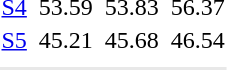<table>
<tr>
<td><a href='#'>S4</a></td>
<td></td>
<td>53.59</td>
<td></td>
<td>53.83</td>
<td></td>
<td>56.37</td>
</tr>
<tr>
<td><a href='#'>S5</a></td>
<td></td>
<td>45.21</td>
<td></td>
<td>45.68</td>
<td></td>
<td>46.54</td>
</tr>
<tr>
<td colspan=7></td>
</tr>
<tr>
</tr>
<tr bgcolor= e8e8e8>
<td colspan=7></td>
</tr>
</table>
